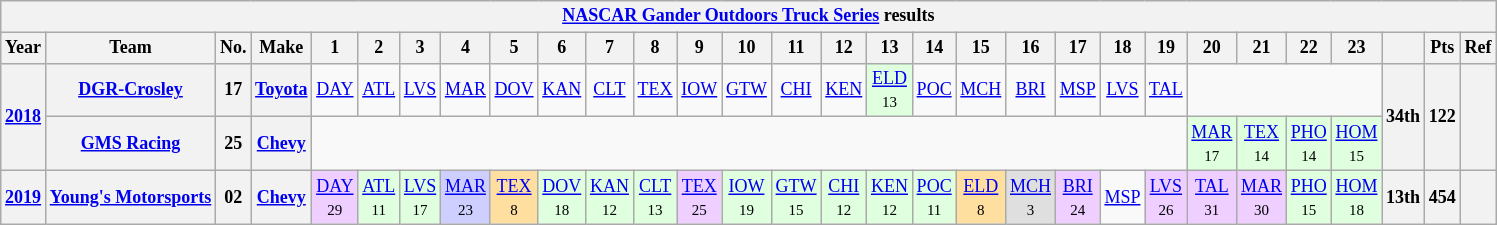<table class="wikitable" style="text-align:center; font-size:75%">
<tr>
<th colspan=45><a href='#'>NASCAR Gander Outdoors Truck Series</a> results</th>
</tr>
<tr>
<th>Year</th>
<th>Team</th>
<th>No.</th>
<th>Make</th>
<th>1</th>
<th>2</th>
<th>3</th>
<th>4</th>
<th>5</th>
<th>6</th>
<th>7</th>
<th>8</th>
<th>9</th>
<th>10</th>
<th>11</th>
<th>12</th>
<th>13</th>
<th>14</th>
<th>15</th>
<th>16</th>
<th>17</th>
<th>18</th>
<th>19</th>
<th>20</th>
<th>21</th>
<th>22</th>
<th>23</th>
<th></th>
<th>Pts</th>
<th>Ref</th>
</tr>
<tr>
<th rowspan=2><a href='#'>2018</a></th>
<th><a href='#'>DGR-Crosley</a></th>
<th>17</th>
<th><a href='#'>Toyota</a></th>
<td><a href='#'>DAY</a></td>
<td><a href='#'>ATL</a></td>
<td><a href='#'>LVS</a></td>
<td><a href='#'>MAR</a></td>
<td><a href='#'>DOV</a></td>
<td><a href='#'>KAN</a></td>
<td><a href='#'>CLT</a></td>
<td><a href='#'>TEX</a></td>
<td><a href='#'>IOW</a></td>
<td><a href='#'>GTW</a></td>
<td><a href='#'>CHI</a></td>
<td><a href='#'>KEN</a></td>
<td style="background:#DFFFDF;"><a href='#'>ELD</a><br><small>13</small></td>
<td><a href='#'>POC</a></td>
<td><a href='#'>MCH</a></td>
<td><a href='#'>BRI</a></td>
<td><a href='#'>MSP</a></td>
<td><a href='#'>LVS</a></td>
<td><a href='#'>TAL</a></td>
<td colspan=4></td>
<th rowspan=2>34th</th>
<th rowspan=2>122</th>
<th rowspan=2></th>
</tr>
<tr>
<th><a href='#'>GMS Racing</a></th>
<th>25</th>
<th><a href='#'>Chevy</a></th>
<td colspan=19></td>
<td style="background:#DFFFDF;"><a href='#'>MAR</a><br><small>17</small></td>
<td style="background:#DFFFDF;"><a href='#'>TEX</a><br><small>14</small></td>
<td style="background:#DFFFDF;"><a href='#'>PHO</a><br><small>14</small></td>
<td style="background:#DFFFDF;"><a href='#'>HOM</a><br><small>15</small></td>
</tr>
<tr>
<th><a href='#'>2019</a></th>
<th><a href='#'>Young's Motorsports</a></th>
<th>02</th>
<th><a href='#'>Chevy</a></th>
<td style="background:#EFCFFF;"><a href='#'>DAY</a><br><small>29</small></td>
<td style="background:#DFFFDF;"><a href='#'>ATL</a><br><small>11</small></td>
<td style="background:#DFFFDF;"><a href='#'>LVS</a><br><small>17</small></td>
<td style="background:#CFCFFF;"><a href='#'>MAR</a><br><small>23</small></td>
<td style="background:#FFDF9F;"><a href='#'>TEX</a><br><small>8</small></td>
<td style="background:#DFFFDF;"><a href='#'>DOV</a><br><small>18</small></td>
<td style="background:#DFFFDF;"><a href='#'>KAN</a><br><small>12</small></td>
<td style="background:#DFFFDF;"><a href='#'>CLT</a><br><small>13</small></td>
<td style="background:#EFCFFF;"><a href='#'>TEX</a><br><small>25</small></td>
<td style="background:#DFFFDF;"><a href='#'>IOW</a><br><small>19</small></td>
<td style="background:#DFFFDF;"><a href='#'>GTW</a><br><small>15</small></td>
<td style="background:#DFFFDF;"><a href='#'>CHI</a><br><small>12</small></td>
<td style="background:#DFFFDF;"><a href='#'>KEN</a><br><small>12</small></td>
<td style="background:#DFFFDF;"><a href='#'>POC</a><br><small>11</small></td>
<td style="background:#FFDF9F;"><a href='#'>ELD</a><br><small>8</small></td>
<td style="background:#DFDFDF;"><a href='#'>MCH</a><br><small>3</small></td>
<td style="background:#EFCFFF;"><a href='#'>BRI</a><br><small>24</small></td>
<td><a href='#'>MSP</a></td>
<td style="background:#EFCFFF;"><a href='#'>LVS</a><br><small>26</small></td>
<td style="background:#EFCFFF;"><a href='#'>TAL</a><br><small>31</small></td>
<td style="background:#EFCFFF;"><a href='#'>MAR</a><br><small>30</small></td>
<td style="background:#DFFFDF;"><a href='#'>PHO</a><br><small>15</small></td>
<td style="background:#DFFFDF;"><a href='#'>HOM</a><br><small>18</small></td>
<th>13th</th>
<th>454</th>
<th></th>
</tr>
</table>
